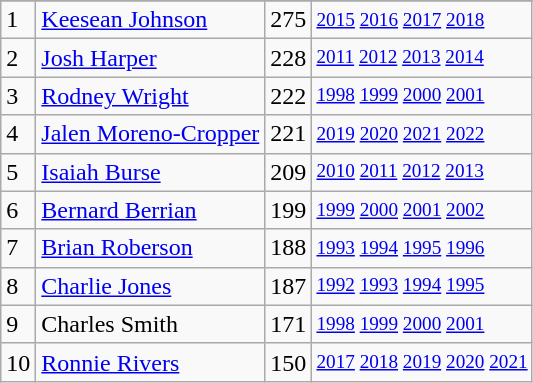<table class="wikitable">
<tr>
</tr>
<tr>
<td>1</td>
<td><a href='#'>Keesean Johnson </a></td>
<td>275</td>
<td style="font-size:80%;"><a href='#'>2015</a> <a href='#'>2016</a> <a href='#'>2017</a> <a href='#'>2018</a></td>
</tr>
<tr>
<td>2</td>
<td><a href='#'>Josh Harper</a></td>
<td>228</td>
<td style="font-size:80%;"><a href='#'>2011</a> <a href='#'>2012</a> <a href='#'>2013</a> <a href='#'>2014</a></td>
</tr>
<tr>
<td>3</td>
<td><a href='#'>Rodney Wright</a></td>
<td>222</td>
<td style="font-size:80%;"><a href='#'>1998</a> <a href='#'>1999</a> <a href='#'>2000</a> <a href='#'>2001</a></td>
</tr>
<tr>
<td>4</td>
<td><a href='#'>Jalen Moreno-Cropper</a></td>
<td>221</td>
<td style="font-size:80%;"><a href='#'>2019</a> <a href='#'>2020</a> <a href='#'>2021</a> <a href='#'>2022</a></td>
</tr>
<tr>
<td>5</td>
<td><a href='#'>Isaiah Burse</a></td>
<td>209</td>
<td style="font-size:80%;"><a href='#'>2010</a> <a href='#'>2011</a> <a href='#'>2012</a> <a href='#'>2013</a></td>
</tr>
<tr>
<td>6</td>
<td><a href='#'>Bernard Berrian</a></td>
<td>199</td>
<td style="font-size:80%;"><a href='#'>1999</a> <a href='#'>2000</a> <a href='#'>2001</a> <a href='#'>2002</a></td>
</tr>
<tr>
<td>7</td>
<td><a href='#'>Brian Roberson</a></td>
<td>188</td>
<td style="font-size:80%;"><a href='#'>1993</a> <a href='#'>1994</a> <a href='#'>1995</a> <a href='#'>1996</a></td>
</tr>
<tr>
<td>8</td>
<td><a href='#'>Charlie Jones</a></td>
<td>187</td>
<td style="font-size:80%;"><a href='#'>1992</a> <a href='#'>1993</a> <a href='#'>1994</a> <a href='#'>1995</a></td>
</tr>
<tr>
<td>9</td>
<td>Charles Smith</td>
<td>171</td>
<td style="font-size:80%;"><a href='#'>1998</a> <a href='#'>1999</a> <a href='#'>2000</a> <a href='#'>2001</a></td>
</tr>
<tr>
<td>10</td>
<td><a href='#'>Ronnie Rivers</a></td>
<td>150</td>
<td style="font-size:80%;"><a href='#'>2017</a> <a href='#'>2018</a> <a href='#'>2019</a> <a href='#'>2020</a> <a href='#'>2021</a></td>
</tr>
</table>
